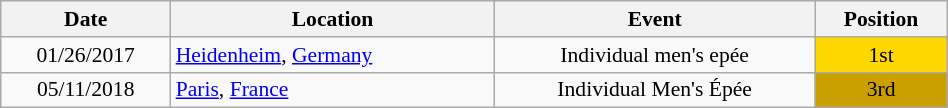<table class="wikitable" width="50%" style="font-size:90%; text-align:center;">
<tr>
<th>Date</th>
<th>Location</th>
<th>Event</th>
<th>Position</th>
</tr>
<tr>
<td>01/26/2017</td>
<td rowspan="1" align="left"> <a href='#'>Heidenheim</a>, <a href='#'>Germany</a></td>
<td>Individual men's epée</td>
<td bgcolor="gold">1st</td>
</tr>
<tr>
<td>05/11/2018</td>
<td rowspan="1" align="left"> <a href='#'>Paris</a>, <a href='#'>France</a></td>
<td Individual>Individual Men's Épée</td>
<td bgcolor="caramel">3rd</td>
</tr>
</table>
